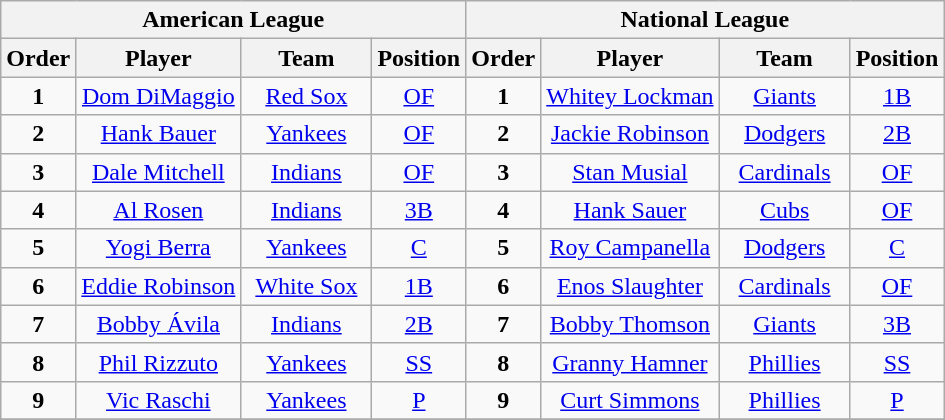<table class="wikitable" style="font-size: 100%; text-align:center;">
<tr>
<th colspan="4">American League</th>
<th colspan="4">National League</th>
</tr>
<tr>
<th>Order</th>
<th>Player</th>
<th width="80">Team</th>
<th>Position</th>
<th>Order</th>
<th>Player</th>
<th width="80">Team</th>
<th>Position</th>
</tr>
<tr>
<td><strong>1</strong></td>
<td><a href='#'>Dom DiMaggio</a></td>
<td><a href='#'>Red Sox</a></td>
<td><a href='#'>OF</a></td>
<td><strong>1</strong></td>
<td><a href='#'>Whitey Lockman</a></td>
<td><a href='#'>Giants</a></td>
<td><a href='#'>1B</a></td>
</tr>
<tr>
<td><strong>2</strong></td>
<td><a href='#'>Hank Bauer</a></td>
<td><a href='#'>Yankees</a></td>
<td><a href='#'>OF</a></td>
<td><strong>2</strong></td>
<td><a href='#'>Jackie Robinson</a></td>
<td><a href='#'>Dodgers</a></td>
<td><a href='#'>2B</a></td>
</tr>
<tr>
<td><strong>3</strong></td>
<td><a href='#'>Dale Mitchell</a></td>
<td><a href='#'>Indians</a></td>
<td><a href='#'>OF</a></td>
<td><strong>3</strong></td>
<td><a href='#'>Stan Musial</a></td>
<td><a href='#'>Cardinals</a></td>
<td><a href='#'>OF</a></td>
</tr>
<tr>
<td><strong>4</strong></td>
<td><a href='#'>Al Rosen</a></td>
<td><a href='#'>Indians</a></td>
<td><a href='#'>3B</a></td>
<td><strong>4</strong></td>
<td><a href='#'>Hank Sauer</a></td>
<td><a href='#'>Cubs</a></td>
<td><a href='#'>OF</a></td>
</tr>
<tr>
<td><strong>5</strong></td>
<td><a href='#'>Yogi Berra</a></td>
<td><a href='#'>Yankees</a></td>
<td><a href='#'>C</a></td>
<td><strong>5</strong></td>
<td><a href='#'>Roy Campanella</a></td>
<td><a href='#'>Dodgers</a></td>
<td><a href='#'>C</a></td>
</tr>
<tr>
<td><strong>6</strong></td>
<td><a href='#'>Eddie Robinson</a></td>
<td><a href='#'>White Sox</a></td>
<td><a href='#'>1B</a></td>
<td><strong>6</strong></td>
<td><a href='#'>Enos Slaughter</a></td>
<td><a href='#'>Cardinals</a></td>
<td><a href='#'>OF</a></td>
</tr>
<tr>
<td><strong>7</strong></td>
<td><a href='#'>Bobby Ávila</a></td>
<td><a href='#'>Indians</a></td>
<td><a href='#'>2B</a></td>
<td><strong>7</strong></td>
<td><a href='#'>Bobby Thomson</a></td>
<td><a href='#'>Giants</a></td>
<td><a href='#'>3B</a></td>
</tr>
<tr>
<td><strong>8</strong></td>
<td><a href='#'>Phil Rizzuto</a></td>
<td><a href='#'>Yankees</a></td>
<td><a href='#'>SS</a></td>
<td><strong>8</strong></td>
<td><a href='#'>Granny Hamner</a></td>
<td><a href='#'>Phillies</a></td>
<td><a href='#'>SS</a></td>
</tr>
<tr>
<td><strong>9</strong></td>
<td><a href='#'>Vic Raschi</a></td>
<td><a href='#'>Yankees</a></td>
<td><a href='#'>P</a></td>
<td><strong>9</strong></td>
<td><a href='#'>Curt Simmons</a></td>
<td><a href='#'>Phillies</a></td>
<td><a href='#'>P</a></td>
</tr>
<tr>
</tr>
</table>
